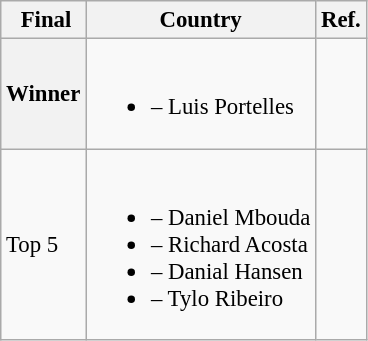<table class="wikitable" style="font-size: 95%;">
<tr>
<th> Final</th>
<th>Country</th>
<th>Ref.</th>
</tr>
<tr>
<th>Winner</th>
<td><br><ul><li> – Luis Portelles</li></ul></td>
<td></td>
</tr>
<tr>
<td>Top 5</td>
<td><br><ul><li> – Daniel Mbouda</li><li> – Richard Acosta</li><li> – Danial Hansen</li><li> – Tylo Ribeiro</li></ul></td>
<td><br></td>
</tr>
</table>
